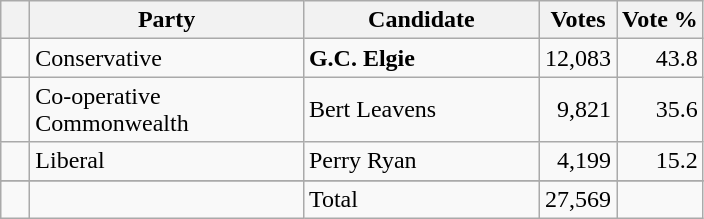<table class="wikitable">
<tr>
<th></th>
<th scope="col" width="175">Party</th>
<th scope="col" width="150">Candidate</th>
<th>Votes</th>
<th>Vote %</th>
</tr>
<tr>
<td>   </td>
<td>Conservative</td>
<td><strong>G.C. Elgie</strong></td>
<td align=right>12,083</td>
<td align=right>43.8</td>
</tr>
<tr |>
<td>   </td>
<td>Co-operative Commonwealth</td>
<td>Bert Leavens</td>
<td align=right>9,821</td>
<td align=right>35.6</td>
</tr>
<tr |>
<td>   </td>
<td>Liberal</td>
<td>Perry Ryan</td>
<td align=right>4,199</td>
<td align=right>15.2</td>
</tr>
<tr |>
</tr>
<tr |>
<td></td>
<td></td>
<td>Total</td>
<td align=right>27,569</td>
<td></td>
</tr>
</table>
